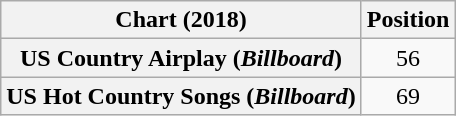<table class="wikitable sortable plainrowheaders" style="text-align:center">
<tr>
<th scope="col">Chart (2018)</th>
<th scope="col">Position</th>
</tr>
<tr>
<th scope="row">US Country Airplay (<em>Billboard</em>)</th>
<td>56</td>
</tr>
<tr>
<th scope="row">US Hot Country Songs (<em>Billboard</em>)</th>
<td>69</td>
</tr>
</table>
